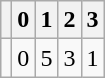<table class="wikitable" style="text-align:center;">
<tr>
<th></th>
<th>0</th>
<th>1</th>
<th>2</th>
<th>3</th>
</tr>
<tr>
<td></td>
<td>0</td>
<td>5</td>
<td>3</td>
<td>1</td>
</tr>
</table>
